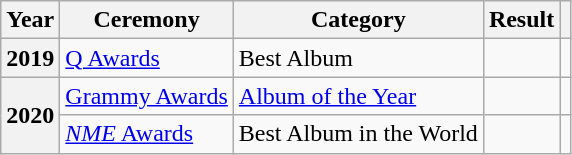<table class="wikitable sortable plainrowheaders" style="border:none; margin:0;">
<tr>
<th scope="col">Year</th>
<th scope="col">Ceremony</th>
<th scope="col">Category</th>
<th scope="col">Result</th>
<th scope="col" class="unsortable"></th>
</tr>
<tr>
<th scope="row">2019</th>
<td><a href='#'>Q Awards</a></td>
<td>Best Album</td>
<td></td>
<td></td>
</tr>
<tr>
<th scope="row" rowspan="2">2020</th>
<td><a href='#'>Grammy Awards</a></td>
<td><a href='#'>Album of the Year</a></td>
<td></td>
<td></td>
</tr>
<tr>
<td><a href='#'><em>NME</em> Awards</a></td>
<td>Best Album in the World</td>
<td></td>
<td></td>
</tr>
</table>
